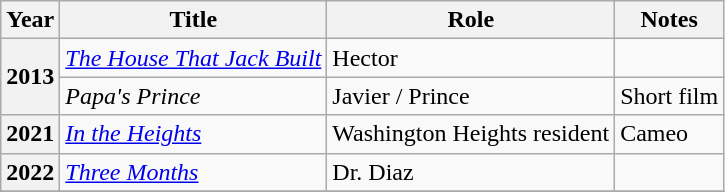<table class="wikitable sortable">
<tr>
<th>Year</th>
<th>Title</th>
<th>Role</th>
<th class="unsortable">Notes</th>
</tr>
<tr>
<th scope="row" rowspan=2>2013</th>
<td><em><a href='#'>The House That Jack Built</a></em></td>
<td>Hector</td>
<td></td>
</tr>
<tr>
<td><em>Papa's Prince</em></td>
<td>Javier / Prince</td>
<td>Short film</td>
</tr>
<tr>
<th scope="row">2021</th>
<td><em><a href='#'>In the Heights</a></em></td>
<td>Washington Heights resident</td>
<td>Cameo</td>
</tr>
<tr>
<th scope="row">2022</th>
<td><em><a href='#'>Three Months</a></em></td>
<td>Dr. Diaz</td>
<td></td>
</tr>
<tr>
</tr>
</table>
